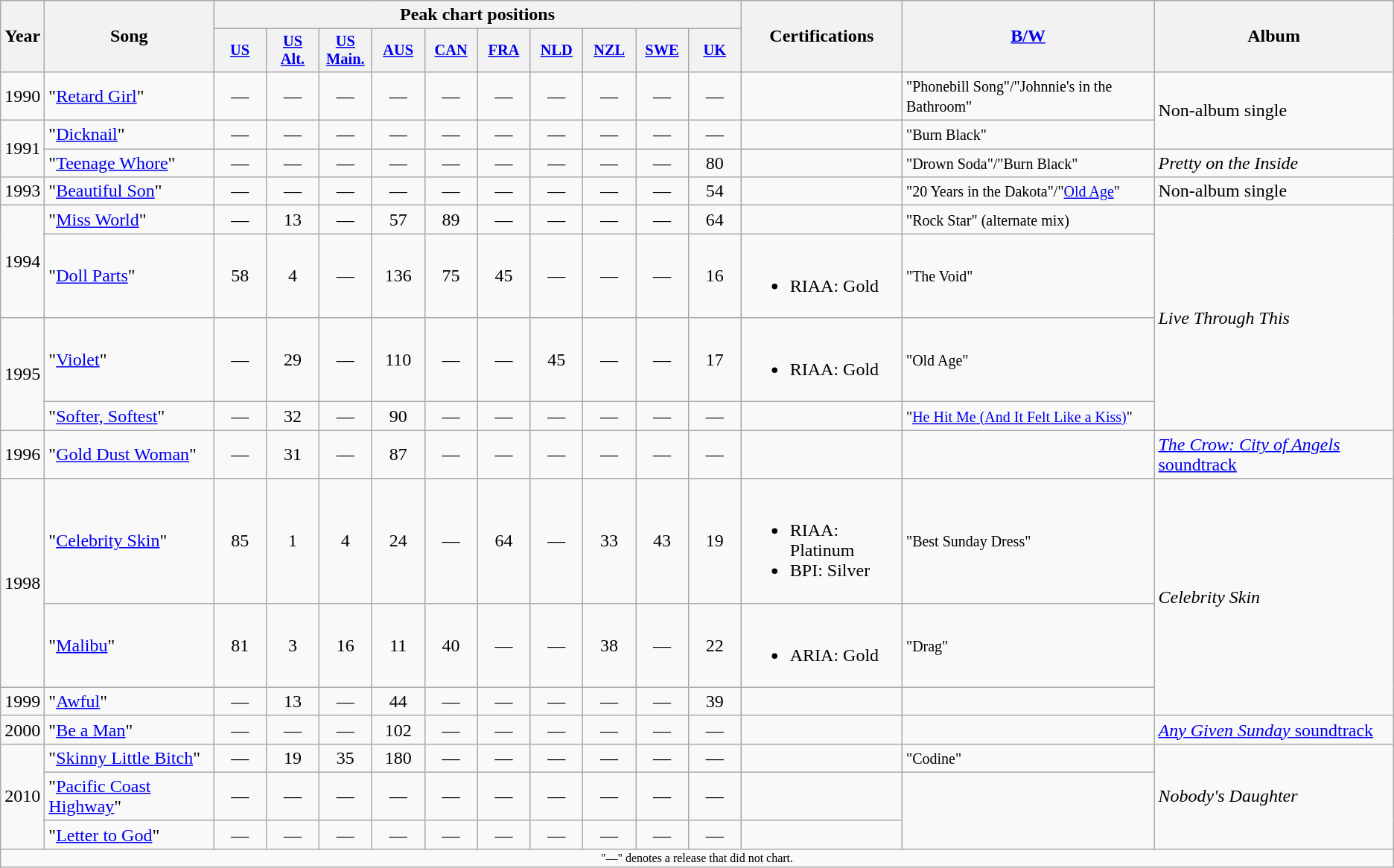<table class="wikitable">
<tr>
<th rowspan="2">Year</th>
<th rowspan="2">Song</th>
<th colspan="10">Peak chart positions</th>
<th rowspan="2">Certifications</th>
<th rowspan="2"><a href='#'>B/W</a></th>
<th rowspan="2">Album</th>
</tr>
<tr>
<th style="width:3em;font-size:85%"><a href='#'>US</a><br></th>
<th style="width:3em;font-size:85%"><a href='#'>US<br>Alt.</a><br></th>
<th style="width:3em;font-size:85%"><a href='#'>US<br>Main.</a><br></th>
<th style="width:3em;font-size:85%"><a href='#'>AUS</a><br></th>
<th style="width:3em;font-size:85%"><a href='#'>CAN</a><br></th>
<th style="width:3em;font-size:85%"><a href='#'>FRA</a><br></th>
<th style="width:3em;font-size:85%"><a href='#'>NLD</a><br></th>
<th style="width:3em;font-size:85%"><a href='#'>NZL</a><br></th>
<th style="width:3em;font-size:85%"><a href='#'>SWE</a><br></th>
<th style="width:3em;font-size:85%"><a href='#'>UK</a><br></th>
</tr>
<tr>
<td>1990</td>
<td>"<a href='#'>Retard Girl</a>"</td>
<td align="center">—</td>
<td align="center">—</td>
<td align="center">—</td>
<td align="center">—</td>
<td align="center">—</td>
<td align="center">—</td>
<td align="center">—</td>
<td align="center">—</td>
<td align="center">—</td>
<td align="center">—</td>
<td></td>
<td><small>"Phonebill Song"/"Johnnie's in the Bathroom"</small></td>
<td rowspan="2">Non-album single</td>
</tr>
<tr>
<td rowspan="2">1991</td>
<td>"<a href='#'>Dicknail</a>"</td>
<td align="center">—</td>
<td align="center">—</td>
<td align="center">—</td>
<td align="center">—</td>
<td align="center">—</td>
<td align="center">—</td>
<td align="center">—</td>
<td align="center">—</td>
<td align="center">—</td>
<td align="center">—</td>
<td></td>
<td><small>"Burn Black"</small></td>
</tr>
<tr>
<td>"<a href='#'>Teenage Whore</a>"</td>
<td align="center">—</td>
<td align="center">—</td>
<td align="center">—</td>
<td align="center">—</td>
<td align="center">—</td>
<td align="center">—</td>
<td align="center">—</td>
<td align="center">—</td>
<td align="center">—</td>
<td align="center">80</td>
<td></td>
<td><small>"Drown Soda"/"Burn Black"</small></td>
<td><em>Pretty on the Inside</em></td>
</tr>
<tr>
<td>1993</td>
<td>"<a href='#'>Beautiful Son</a>"</td>
<td align="center">—</td>
<td align="center">—</td>
<td align="center">—</td>
<td align="center">—</td>
<td align="center">—</td>
<td align="center">—</td>
<td align="center">—</td>
<td align="center">—</td>
<td align="center">—</td>
<td align="center">54</td>
<td></td>
<td><small>"20 Years in the Dakota"/"<a href='#'>Old Age</a>"</small></td>
<td>Non-album single</td>
</tr>
<tr>
<td rowspan="2">1994</td>
<td>"<a href='#'>Miss World</a>"</td>
<td align="center">—</td>
<td align="center">13</td>
<td align="center">—</td>
<td align="center">57</td>
<td align="center">89</td>
<td align="center">—</td>
<td align="center">—</td>
<td align="center">—</td>
<td align="center">—</td>
<td align="center">64</td>
<td></td>
<td><small>"Rock Star" (alternate mix)</small></td>
<td rowspan="4"><em>Live Through This</em></td>
</tr>
<tr>
<td>"<a href='#'>Doll Parts</a>"</td>
<td align="center">58</td>
<td align="center">4</td>
<td align="center">—</td>
<td align="center">136</td>
<td align="center">75</td>
<td align="center">45</td>
<td align="center">—</td>
<td align="center">—</td>
<td align="center">—</td>
<td align="center">16</td>
<td><br><ul><li>RIAA: Gold</li></ul></td>
<td><small>"The Void"</small></td>
</tr>
<tr>
<td rowspan="2">1995</td>
<td>"<a href='#'>Violet</a>"</td>
<td align="center">—</td>
<td align="center">29</td>
<td align="center">—</td>
<td align="center">110</td>
<td align="center">—</td>
<td align="center">—</td>
<td align="center">45</td>
<td align="center">—</td>
<td align="center">—</td>
<td align="center">17</td>
<td><br><ul><li>RIAA: Gold</li></ul></td>
<td><small>"Old Age"</small></td>
</tr>
<tr>
<td>"<a href='#'>Softer, Softest</a>"</td>
<td align="center">—</td>
<td align="center">32</td>
<td align="center">—</td>
<td align="center">90</td>
<td align="center">—</td>
<td align="center">—</td>
<td align="center">—</td>
<td align="center">—</td>
<td align="center">—</td>
<td align="center">—</td>
<td></td>
<td><small>"<a href='#'>He Hit Me (And It Felt Like a Kiss)</a>"</small></td>
</tr>
<tr>
<td>1996</td>
<td>"<a href='#'>Gold Dust Woman</a>"</td>
<td align="center">—</td>
<td align="center">31</td>
<td align="center">—</td>
<td align="center">87</td>
<td align="center">—</td>
<td align="center">—</td>
<td align="center">—</td>
<td align="center">—</td>
<td align="center">—</td>
<td align="center">—</td>
<td></td>
<td></td>
<td><a href='#'><em>The Crow: City of Angels</em> soundtrack</a></td>
</tr>
<tr>
<td rowspan="2">1998</td>
<td>"<a href='#'>Celebrity Skin</a>"</td>
<td align="center">85</td>
<td align="center">1</td>
<td align="center">4</td>
<td align="center">24</td>
<td align="center">—</td>
<td align="center">64</td>
<td align="center">—</td>
<td align="center">33</td>
<td align="center">43</td>
<td align="center">19</td>
<td><br><ul><li>RIAA: Platinum</li><li>BPI: Silver</li></ul></td>
<td><small>"Best Sunday Dress"</small></td>
<td rowspan="3"><em>Celebrity Skin</em></td>
</tr>
<tr>
<td>"<a href='#'>Malibu</a>"</td>
<td align="center">81</td>
<td align="center">3</td>
<td align="center">16</td>
<td align="center">11</td>
<td align="center">40</td>
<td align="center">—</td>
<td align="center">—</td>
<td align="center">38</td>
<td align="center">—</td>
<td align="center">22</td>
<td><br><ul><li>ARIA: Gold</li></ul></td>
<td><small>"Drag"</small></td>
</tr>
<tr>
<td>1999</td>
<td>"<a href='#'>Awful</a>"</td>
<td align="center">—</td>
<td align="center">13</td>
<td align="center">—</td>
<td align="center">44</td>
<td align="center">—</td>
<td align="center">—</td>
<td align="center">—</td>
<td align="center">—</td>
<td align="center">—</td>
<td align="center">39</td>
<td></td>
</tr>
<tr>
<td>2000</td>
<td>"<a href='#'>Be a Man</a>"</td>
<td align="center">—</td>
<td align="center">—</td>
<td align="center">—</td>
<td align="center">102</td>
<td align="center">—</td>
<td align="center">—</td>
<td align="center">—</td>
<td align="center">—</td>
<td align="center">—</td>
<td align="center">—</td>
<td></td>
<td></td>
<td><a href='#'><em>Any Given Sunday</em> soundtrack</a></td>
</tr>
<tr>
<td rowspan="3">2010</td>
<td>"<a href='#'>Skinny Little Bitch</a>"</td>
<td align="center">—</td>
<td align="center">19</td>
<td align="center">35</td>
<td align="center">180</td>
<td align="center">—</td>
<td align="center">—</td>
<td align="center">—</td>
<td align="center">—</td>
<td align="center">—</td>
<td align="center">—</td>
<td></td>
<td><small>"Codine"</small></td>
<td rowspan="3"><em>Nobody's Daughter</em></td>
</tr>
<tr>
<td>"<a href='#'>Pacific Coast Highway</a>"</td>
<td align="center">—</td>
<td align="center">—</td>
<td align="center">—</td>
<td align="center">—</td>
<td align="center">—</td>
<td align="center">—</td>
<td align="center">—</td>
<td align="center">—</td>
<td align="center">—</td>
<td align="center">—</td>
<td></td>
</tr>
<tr>
<td>"<a href='#'>Letter to God</a>"</td>
<td align="center">—</td>
<td align="center">—</td>
<td align="center">—</td>
<td align="center">—</td>
<td align="center">—</td>
<td align="center">—</td>
<td align="center">—</td>
<td align="center">—</td>
<td align="center">—</td>
<td align="center">—</td>
<td></td>
</tr>
<tr>
<td align="center" colspan="16" style="font-size: 8pt">"—" denotes a release that did not chart.</td>
</tr>
</table>
